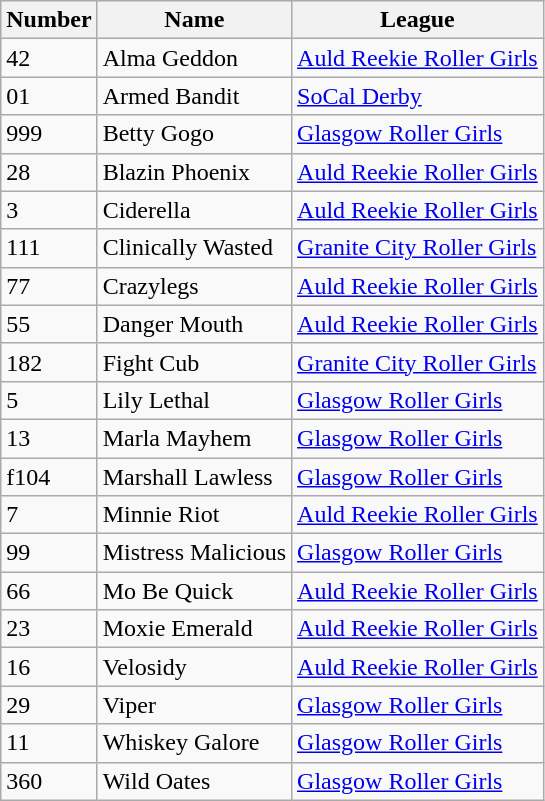<table class="wikitable sortable">
<tr>
<th>Number</th>
<th>Name</th>
<th>League</th>
</tr>
<tr>
<td>42</td>
<td>Alma Geddon</td>
<td><a href='#'>Auld Reekie Roller Girls</a></td>
</tr>
<tr>
<td>01</td>
<td>Armed Bandit</td>
<td><a href='#'>SoCal Derby</a></td>
</tr>
<tr>
<td>999</td>
<td>Betty Gogo</td>
<td><a href='#'>Glasgow Roller Girls</a></td>
</tr>
<tr>
<td>28</td>
<td>Blazin Phoenix</td>
<td><a href='#'>Auld Reekie Roller Girls</a></td>
</tr>
<tr>
<td>3</td>
<td>Ciderella</td>
<td><a href='#'>Auld Reekie Roller Girls</a></td>
</tr>
<tr>
<td>111</td>
<td>Clinically Wasted</td>
<td><a href='#'>Granite City Roller Girls</a></td>
</tr>
<tr>
<td>77</td>
<td>Crazylegs</td>
<td><a href='#'>Auld Reekie Roller Girls</a></td>
</tr>
<tr>
<td>55</td>
<td>Danger Mouth</td>
<td><a href='#'>Auld Reekie Roller Girls</a></td>
</tr>
<tr>
<td>182</td>
<td>Fight Cub</td>
<td><a href='#'>Granite City Roller Girls</a></td>
</tr>
<tr>
<td>5</td>
<td>Lily Lethal</td>
<td><a href='#'>Glasgow Roller Girls</a></td>
</tr>
<tr>
<td>13</td>
<td>Marla Mayhem</td>
<td><a href='#'>Glasgow Roller Girls</a></td>
</tr>
<tr>
<td>f104</td>
<td>Marshall Lawless</td>
<td><a href='#'>Glasgow Roller Girls</a></td>
</tr>
<tr>
<td>7</td>
<td>Minnie Riot</td>
<td><a href='#'>Auld Reekie Roller Girls</a></td>
</tr>
<tr>
<td>99</td>
<td>Mistress Malicious</td>
<td><a href='#'>Glasgow Roller Girls</a></td>
</tr>
<tr>
<td>66</td>
<td>Mo Be Quick</td>
<td><a href='#'>Auld Reekie Roller Girls</a></td>
</tr>
<tr>
<td>23</td>
<td>Moxie Emerald</td>
<td><a href='#'>Auld Reekie Roller Girls</a></td>
</tr>
<tr>
<td>16</td>
<td>Velosidy</td>
<td><a href='#'>Auld Reekie Roller Girls</a></td>
</tr>
<tr>
<td>29</td>
<td>Viper</td>
<td><a href='#'>Glasgow Roller Girls</a></td>
</tr>
<tr>
<td>11</td>
<td>Whiskey Galore</td>
<td><a href='#'>Glasgow Roller Girls</a></td>
</tr>
<tr>
<td>360</td>
<td>Wild Oates</td>
<td><a href='#'>Glasgow Roller Girls</a></td>
</tr>
</table>
